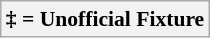<table class="wikitable sortable" style="font-size:90%">
<tr>
<th scope=row style="text-align:center">‡ = Unofficial Fixture</th>
</tr>
</table>
